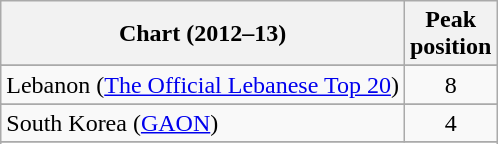<table class="wikitable sortable">
<tr>
<th>Chart (2012–13)</th>
<th>Peak<br>position</th>
</tr>
<tr>
</tr>
<tr>
</tr>
<tr>
</tr>
<tr>
</tr>
<tr>
</tr>
<tr>
</tr>
<tr>
</tr>
<tr>
</tr>
<tr>
<td>Lebanon (<a href='#'>The Official Lebanese Top 20</a>)</td>
<td align=center>8</td>
</tr>
<tr>
</tr>
<tr>
</tr>
<tr>
</tr>
<tr>
</tr>
<tr>
<td>South Korea (<a href='#'>GAON</a>)</td>
<td style="text-align:center;">4</td>
</tr>
<tr>
</tr>
<tr>
</tr>
<tr>
</tr>
<tr>
</tr>
<tr>
</tr>
</table>
